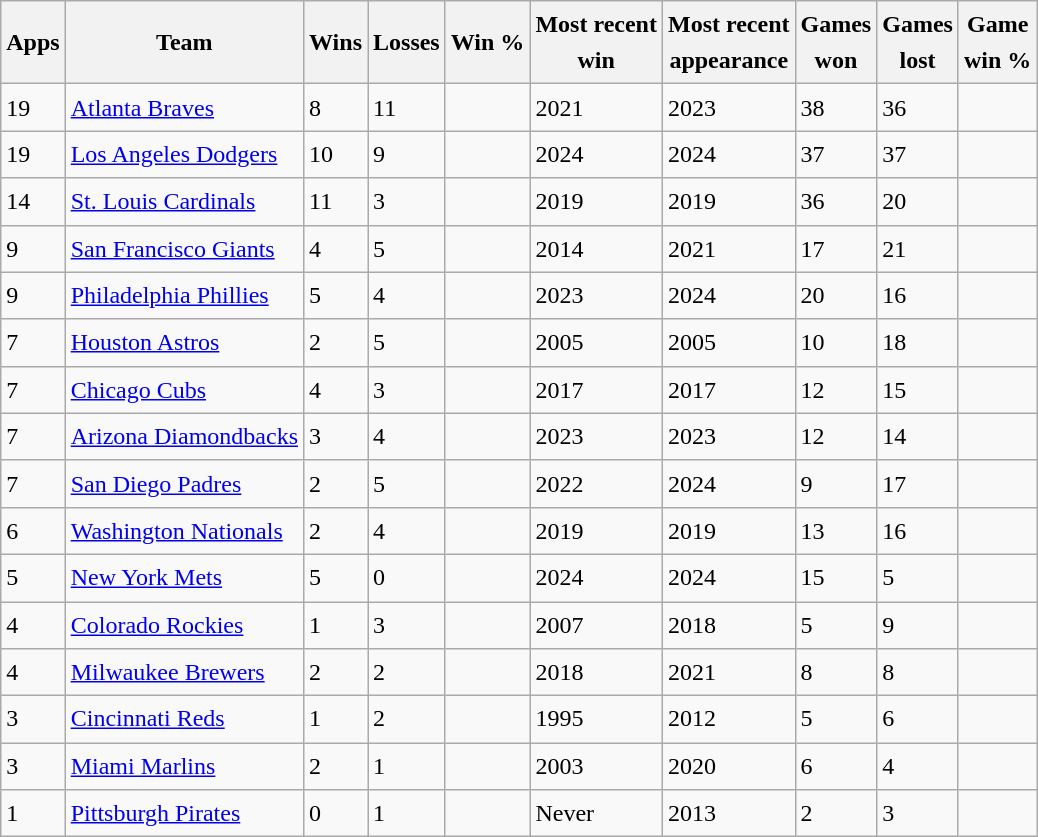<table class="wikitable sortable" style="font-size:1.00em; line-height:1.5em;">
<tr>
<th>Apps</th>
<th>Team</th>
<th>Wins</th>
<th>Losses</th>
<th>Win %</th>
<th>Most recent<br>win</th>
<th>Most recent<br>appearance</th>
<th>Games<br>won</th>
<th>Games<br>lost</th>
<th>Game<br>win %</th>
</tr>
<tr>
<td>19</td>
<td style="text-align:left;"><a href='#'>Atlanta Braves</a></td>
<td>8</td>
<td>11</td>
<td></td>
<td>2021</td>
<td>2023</td>
<td>38</td>
<td>36</td>
<td></td>
</tr>
<tr>
<td>19</td>
<td style="text-align:left;"><a href='#'>Los Angeles Dodgers</a></td>
<td>10</td>
<td>9</td>
<td></td>
<td>2024</td>
<td>2024</td>
<td>37</td>
<td>37</td>
<td></td>
</tr>
<tr>
<td>14</td>
<td style="text-align:left;"><a href='#'>St. Louis Cardinals</a></td>
<td>11</td>
<td>3</td>
<td></td>
<td>2019</td>
<td>2019</td>
<td>36</td>
<td>20</td>
<td></td>
</tr>
<tr>
<td>9</td>
<td style="text-align:left;"><a href='#'>San Francisco Giants</a></td>
<td>4</td>
<td>5</td>
<td></td>
<td>2014</td>
<td>2021</td>
<td>17</td>
<td>21</td>
<td></td>
</tr>
<tr>
<td>9</td>
<td style="text-align:left;"><a href='#'>Philadelphia Phillies</a></td>
<td>5</td>
<td>4</td>
<td></td>
<td>2023</td>
<td>2024</td>
<td>20</td>
<td>16</td>
<td></td>
</tr>
<tr>
<td>7</td>
<td style="text-align:left;"><a href='#'>Houston Astros</a></td>
<td>2</td>
<td>5</td>
<td></td>
<td>2005</td>
<td>2005</td>
<td>10</td>
<td>18</td>
<td></td>
</tr>
<tr>
<td>7</td>
<td style="text-align:left;"><a href='#'>Chicago Cubs</a></td>
<td>4</td>
<td>3</td>
<td></td>
<td>2017</td>
<td>2017</td>
<td>12</td>
<td>15</td>
<td></td>
</tr>
<tr>
<td>7</td>
<td style="text-align:left;"><a href='#'>Arizona Diamondbacks</a></td>
<td>3</td>
<td>4</td>
<td></td>
<td>2023</td>
<td>2023</td>
<td>12</td>
<td>14</td>
<td></td>
</tr>
<tr>
<td>7</td>
<td style="text-align:left;"><a href='#'>San Diego Padres</a></td>
<td>2</td>
<td>5</td>
<td></td>
<td>2022</td>
<td>2024</td>
<td>9</td>
<td>17</td>
<td></td>
</tr>
<tr>
<td>6</td>
<td style="text-align:left;"><a href='#'>Washington Nationals</a></td>
<td>2</td>
<td>4</td>
<td></td>
<td>2019</td>
<td>2019</td>
<td>13</td>
<td>16</td>
<td></td>
</tr>
<tr>
<td>5</td>
<td style="text-align:left;"><a href='#'>New York Mets</a></td>
<td>5</td>
<td>0</td>
<td></td>
<td>2024</td>
<td>2024</td>
<td>15</td>
<td>5</td>
<td></td>
</tr>
<tr>
<td>4</td>
<td style="text-align:left;"><a href='#'>Colorado Rockies</a></td>
<td>1</td>
<td>3</td>
<td></td>
<td>2007</td>
<td>2018</td>
<td>5</td>
<td>9</td>
<td></td>
</tr>
<tr>
<td>4</td>
<td style="text-align:left;"><a href='#'>Milwaukee Brewers</a></td>
<td>2</td>
<td>2</td>
<td></td>
<td>2018</td>
<td>2021</td>
<td>8</td>
<td>8</td>
<td></td>
</tr>
<tr>
<td>3</td>
<td style="text-align:left;"><a href='#'>Cincinnati Reds</a></td>
<td>1</td>
<td>2</td>
<td></td>
<td>1995</td>
<td>2012</td>
<td>5</td>
<td>6</td>
<td></td>
</tr>
<tr>
<td>3</td>
<td style="text-align:left;"><a href='#'>Miami Marlins</a></td>
<td>2</td>
<td>1</td>
<td></td>
<td>2003</td>
<td>2020</td>
<td>6</td>
<td>4</td>
<td></td>
</tr>
<tr>
<td>1</td>
<td style="text-align:left;"><a href='#'>Pittsburgh Pirates</a></td>
<td>0</td>
<td>1</td>
<td></td>
<td>Never</td>
<td>2013</td>
<td>2</td>
<td>3</td>
<td></td>
</tr>
</table>
